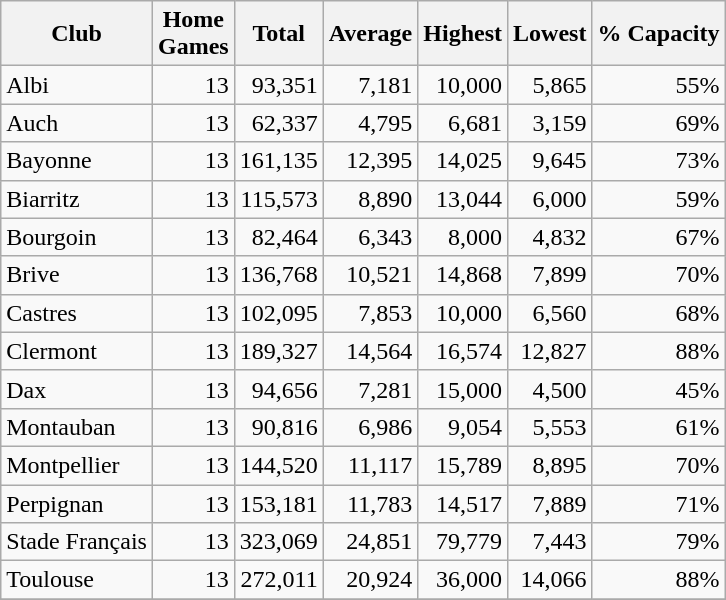<table class="wikitable sortable" style="text-align:right">
<tr>
<th>Club</th>
<th>Home<br>Games</th>
<th>Total</th>
<th>Average</th>
<th>Highest</th>
<th>Lowest</th>
<th>% Capacity</th>
</tr>
<tr>
<td style="text-align:left">Albi</td>
<td>13</td>
<td>93,351</td>
<td>7,181</td>
<td>10,000</td>
<td>5,865</td>
<td>55%</td>
</tr>
<tr>
<td style="text-align:left">Auch</td>
<td>13</td>
<td>62,337</td>
<td>4,795</td>
<td>6,681</td>
<td>3,159</td>
<td>69%</td>
</tr>
<tr>
<td style="text-align:left">Bayonne</td>
<td>13</td>
<td>161,135</td>
<td>12,395</td>
<td>14,025</td>
<td>9,645</td>
<td>73%</td>
</tr>
<tr>
<td style="text-align:left">Biarritz</td>
<td>13</td>
<td>115,573</td>
<td>8,890</td>
<td>13,044</td>
<td>6,000</td>
<td>59%</td>
</tr>
<tr>
<td style="text-align:left">Bourgoin</td>
<td>13</td>
<td>82,464</td>
<td>6,343</td>
<td>8,000</td>
<td>4,832</td>
<td>67%</td>
</tr>
<tr>
<td style="text-align:left">Brive</td>
<td>13</td>
<td>136,768</td>
<td>10,521</td>
<td>14,868</td>
<td>7,899</td>
<td>70%</td>
</tr>
<tr>
<td style="text-align:left">Castres</td>
<td>13</td>
<td>102,095</td>
<td>7,853</td>
<td>10,000</td>
<td>6,560</td>
<td>68%</td>
</tr>
<tr>
<td style="text-align:left">Clermont</td>
<td>13</td>
<td>189,327</td>
<td>14,564</td>
<td>16,574</td>
<td>12,827</td>
<td>88%</td>
</tr>
<tr>
<td style="text-align:left">Dax</td>
<td>13</td>
<td>94,656</td>
<td>7,281</td>
<td>15,000</td>
<td>4,500</td>
<td>45%</td>
</tr>
<tr>
<td style="text-align:left">Montauban</td>
<td>13</td>
<td>90,816</td>
<td>6,986</td>
<td>9,054</td>
<td>5,553</td>
<td>61%</td>
</tr>
<tr>
<td style="text-align:left">Montpellier</td>
<td>13</td>
<td>144,520</td>
<td>11,117</td>
<td>15,789</td>
<td>8,895</td>
<td>70%</td>
</tr>
<tr>
<td style="text-align:left">Perpignan</td>
<td>13</td>
<td>153,181</td>
<td>11,783</td>
<td>14,517</td>
<td>7,889</td>
<td>71%</td>
</tr>
<tr>
<td style="text-align:left">Stade Français</td>
<td>13</td>
<td>323,069</td>
<td>24,851</td>
<td>79,779</td>
<td>7,443</td>
<td>79%</td>
</tr>
<tr>
<td style="text-align:left">Toulouse</td>
<td>13</td>
<td>272,011</td>
<td>20,924</td>
<td>36,000</td>
<td>14,066</td>
<td>88%</td>
</tr>
<tr>
</tr>
</table>
